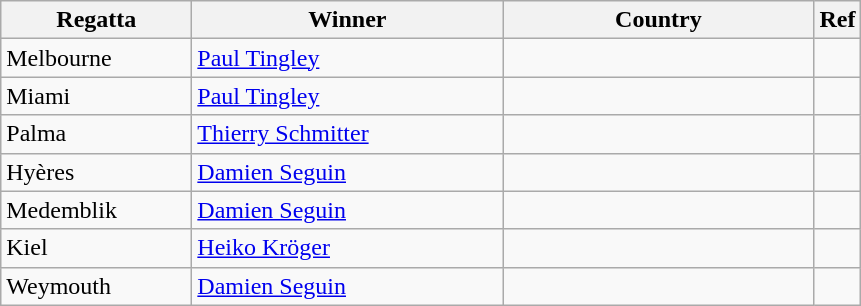<table class="wikitable">
<tr>
<th width=120>Regatta</th>
<th width=200px>Winner</th>
<th width=200px>Country</th>
<th>Ref</th>
</tr>
<tr>
<td>Melbourne</td>
<td><a href='#'>Paul Tingley</a></td>
<td></td>
<td></td>
</tr>
<tr>
<td>Miami</td>
<td><a href='#'>Paul Tingley</a></td>
<td></td>
<td></td>
</tr>
<tr>
<td>Palma</td>
<td><a href='#'>Thierry Schmitter</a></td>
<td></td>
<td></td>
</tr>
<tr>
<td>Hyères</td>
<td><a href='#'>Damien Seguin</a></td>
<td></td>
<td></td>
</tr>
<tr>
<td>Medemblik</td>
<td><a href='#'>Damien Seguin</a></td>
<td></td>
<td></td>
</tr>
<tr>
<td>Kiel</td>
<td><a href='#'>Heiko Kröger</a></td>
<td></td>
<td></td>
</tr>
<tr>
<td>Weymouth</td>
<td><a href='#'>Damien Seguin</a></td>
<td></td>
<td></td>
</tr>
</table>
